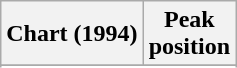<table class="wikitable sortable plainrowheaders" style="text-align:center">
<tr>
<th scope="col">Chart (1994)</th>
<th scope="col">Peak<br>position</th>
</tr>
<tr>
</tr>
<tr>
</tr>
</table>
